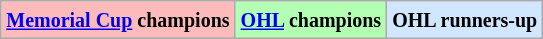<table class="wikitable">
<tr>
<td bgcolor="#FFBBBB"><small><strong><a href='#'>Memorial Cup</a> champions</strong></small></td>
<td bgcolor="#B3FFB3"><small><strong><a href='#'>OHL</a> champions</strong></small></td>
<td bgcolor="#D0E7FF"><small><strong>OHL runners-up</strong></small></td>
</tr>
</table>
